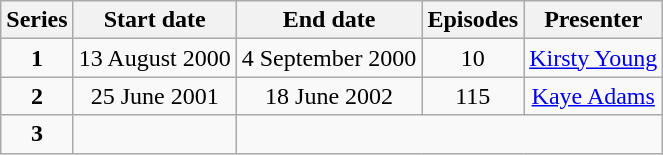<table class="wikitable" style="text-align:center;">
<tr>
<th>Series</th>
<th>Start date</th>
<th>End date</th>
<th>Episodes</th>
<th>Presenter</th>
</tr>
<tr>
<td><strong>1</strong></td>
<td>13 August 2000</td>
<td>4 September 2000</td>
<td>10</td>
<td><a href='#'>Kirsty Young</a></td>
</tr>
<tr>
<td><strong>2</strong></td>
<td>25 June 2001</td>
<td>18 June 2002</td>
<td>115</td>
<td><a href='#'>Kaye Adams</a></td>
</tr>
<tr>
<td><strong>3</strong></td>
<td></td>
</tr>
</table>
